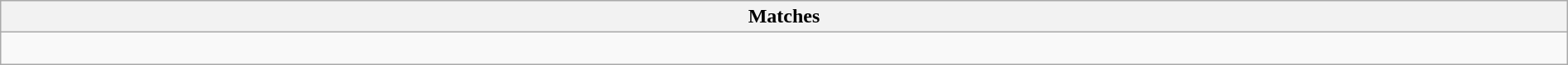<table class="wikitable collapsible collapsed" style="width:100%;">
<tr>
<th>Matches</th>
</tr>
<tr>
<td><br></td>
</tr>
</table>
